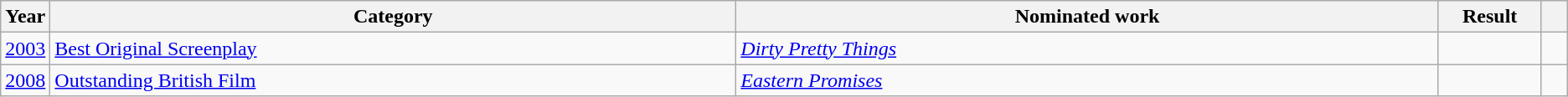<table class="wikitable sortable">
<tr>
<th scope="col" style="width:1em;">Year</th>
<th scope="col" style="width:39em;">Category</th>
<th scope="col" style="width:40em;">Nominated work</th>
<th scope="col" style="width:5em;">Result</th>
<th scope="col" style="width:1em;"class="unsortable"></th>
</tr>
<tr>
<td><a href='#'>2003</a></td>
<td><a href='#'>Best Original Screenplay</a></td>
<td><em><a href='#'>Dirty Pretty Things</a></em></td>
<td></td>
<td></td>
</tr>
<tr>
<td><a href='#'>2008</a></td>
<td><a href='#'>Outstanding British Film</a></td>
<td><em><a href='#'>Eastern Promises</a></em></td>
<td></td>
<td></td>
</tr>
</table>
